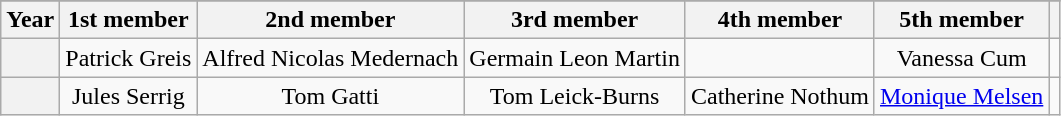<table class="wikitable plainrowheaders" style="text-align:center">
<tr>
</tr>
<tr>
<th scope="col">Year</th>
<th scope="col">1st member</th>
<th scope="col">2nd member</th>
<th scope="col">3rd member</th>
<th scope="col">4th member</th>
<th scope="col">5th member</th>
<th scope="col"></th>
</tr>
<tr>
<th scope="row" style="text-align:center"></th>
<td>Patrick Greis</td>
<td>Alfred Nicolas Medernach</td>
<td>Germain Leon Martin</td>
<td></td>
<td>Vanessa Cum</td>
<td style="text-align:center"></td>
</tr>
<tr>
<th scope="row" style="text-align:center"></th>
<td>Jules Serrig</td>
<td>Tom Gatti</td>
<td>Tom Leick-Burns</td>
<td>Catherine Nothum</td>
<td><a href='#'>Monique Melsen</a></td>
<td style="text-align: center;"></td>
</tr>
</table>
